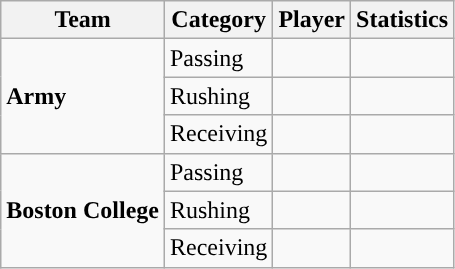<table class="wikitable" style="float: left;">
<tr>
<th>Team</th>
<th>Category</th>
<th>Player</th>
<th>Statistics</th>
</tr>
<tr>
<td rowspan=3><strong>Army</strong></td>
<td>Passing</td>
<td></td>
<td></td>
</tr>
<tr>
<td>Rushing</td>
<td></td>
<td></td>
</tr>
<tr>
<td>Receiving</td>
<td></td>
<td></td>
</tr>
<tr>
<td rowspan=3><strong>Boston College</strong></td>
<td>Passing</td>
<td></td>
<td></td>
</tr>
<tr>
<td>Rushing</td>
<td></td>
<td></td>
</tr>
<tr>
<td>Receiving</td>
<td></td>
<td></td>
</tr>
</table>
